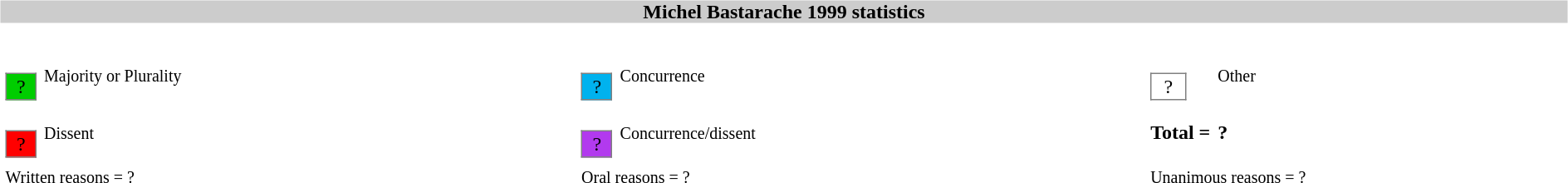<table width=100%>
<tr>
<td><br><table width=100% align=center cellpadding=0 cellspacing=0>
<tr>
<th bgcolor=#CCCCCC>Michel Bastarache 1999 statistics</th>
</tr>
<tr>
<td><br><table width=100% cellpadding="2" cellspacing="2" border="0"width=25px>
<tr>
<td><br><table border="1" style="border-collapse:collapse;">
<tr>
<td align=center bgcolor=#00CD00 width=25px>?</td>
</tr>
</table>
</td>
<td><small>Majority or Plurality</small></td>
<td width=25px><br><table border="1" style="border-collapse:collapse;">
<tr>
<td align=center width=25px bgcolor=#00B2EE>?</td>
</tr>
</table>
</td>
<td><small>Concurrence</small></td>
<td width=25px><br><table border="1" style="border-collapse:collapse;">
<tr>
<td align=center width=25px bgcolor=white>?</td>
</tr>
</table>
</td>
<td><small>Other</small></td>
</tr>
<tr>
<td width=25px><br><table border="1" style="border-collapse:collapse;">
<tr>
<td align=center width=25px bgcolor=red>?</td>
</tr>
</table>
</td>
<td><small>Dissent</small></td>
<td width=25px><br><table border="1" style="border-collapse:collapse;">
<tr>
<td align=center width=25px bgcolor=#B23AEE>?</td>
</tr>
</table>
</td>
<td><small>Concurrence/dissent</small></td>
<td white-space: nowrap><strong>Total = </strong></td>
<td><strong>?</strong></td>
</tr>
<tr>
<td colspan=2><small>Written reasons = ?</small></td>
<td colspan=2><small>Oral reasons = ?</small></td>
<td colspan=2><small>Unanimous reasons = ?</small></td>
</tr>
<tr>
</tr>
</table>
</td>
</tr>
</table>
</td>
</tr>
</table>
